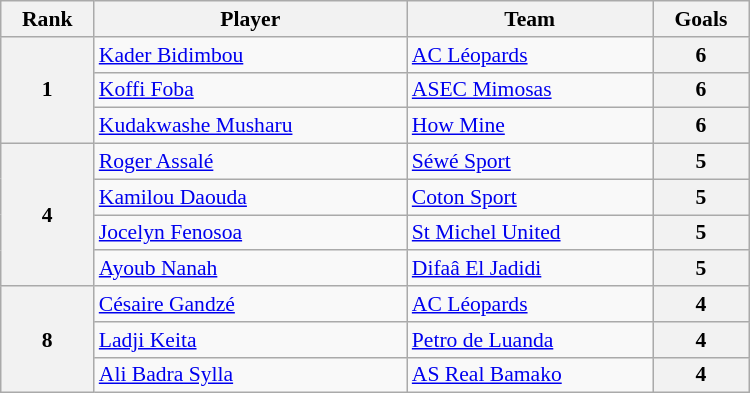<table class="wikitable" style="text-align:center; font-size:90%" width=500>
<tr>
<th>Rank</th>
<th>Player</th>
<th>Team</th>
<th>Goals</th>
</tr>
<tr>
<th rowspan=3>1</th>
<td align=left> <a href='#'>Kader Bidimbou</a></td>
<td align=left> <a href='#'>AC Léopards</a></td>
<th>6</th>
</tr>
<tr>
<td align=left> <a href='#'>Koffi Foba</a></td>
<td align=left> <a href='#'>ASEC Mimosas</a></td>
<th>6</th>
</tr>
<tr>
<td align=left> <a href='#'>Kudakwashe Musharu</a></td>
<td align=left> <a href='#'>How Mine</a></td>
<th>6</th>
</tr>
<tr>
<th rowspan=4>4</th>
<td align=left> <a href='#'>Roger Assalé</a></td>
<td align=left> <a href='#'>Séwé Sport</a></td>
<th>5</th>
</tr>
<tr>
<td align=left> <a href='#'>Kamilou Daouda</a></td>
<td align=left> <a href='#'>Coton Sport</a></td>
<th>5</th>
</tr>
<tr>
<td align=left> <a href='#'>Jocelyn Fenosoa</a></td>
<td align=left> <a href='#'>St Michel United</a></td>
<th>5</th>
</tr>
<tr>
<td align=left> <a href='#'>Ayoub Nanah</a></td>
<td align=left> <a href='#'>Difaâ El Jadidi</a></td>
<th>5</th>
</tr>
<tr>
<th rowspan=3>8</th>
<td align=left> <a href='#'>Césaire Gandzé</a></td>
<td align=left> <a href='#'>AC Léopards</a></td>
<th>4</th>
</tr>
<tr>
<td align=left> <a href='#'>Ladji Keita</a></td>
<td align=left> <a href='#'>Petro de Luanda</a></td>
<th>4</th>
</tr>
<tr>
<td align=left> <a href='#'>Ali Badra Sylla</a></td>
<td align=left> <a href='#'>AS Real Bamako</a></td>
<th>4</th>
</tr>
</table>
